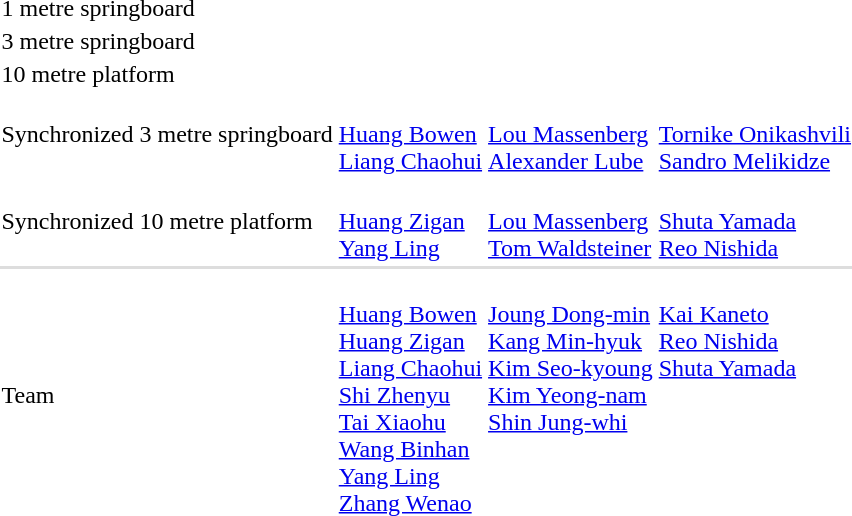<table>
<tr>
<td>1 metre springboard<br></td>
<td></td>
<td></td>
<td></td>
</tr>
<tr>
<td>3 metre springboard<br></td>
<td></td>
<td></td>
<td></td>
</tr>
<tr>
<td>10 metre platform<br></td>
<td></td>
<td></td>
<td></td>
</tr>
<tr>
<td>Synchronized 3 metre springboard<br></td>
<td><br><a href='#'>Huang Bowen</a><br><a href='#'>Liang Chaohui</a></td>
<td><br><a href='#'>Lou Massenberg</a><br><a href='#'>Alexander Lube</a></td>
<td><br><a href='#'>Tornike Onikashvili</a><br><a href='#'>Sandro Melikidze</a></td>
</tr>
<tr>
<td>Synchronized 10 metre platform<br></td>
<td><br><a href='#'>Huang Zigan</a><br><a href='#'>Yang Ling</a></td>
<td><br><a href='#'>Lou Massenberg</a><br><a href='#'>Tom Waldsteiner</a></td>
<td><br><a href='#'>Shuta Yamada</a><br><a href='#'>Reo Nishida</a></td>
</tr>
<tr bgcolor=#DDDDDD>
<td colspan=4></td>
</tr>
<tr>
<td>Team<br></td>
<td valign=top><br><a href='#'>Huang Bowen</a><br><a href='#'>Huang Zigan</a><br><a href='#'>Liang Chaohui</a><br><a href='#'>Shi Zhenyu</a><br><a href='#'>Tai Xiaohu</a><br><a href='#'>Wang Binhan</a><br><a href='#'>Yang Ling</a><br><a href='#'>Zhang Wenao</a></td>
<td valign=top><br><a href='#'>Joung Dong-min</a><br><a href='#'>Kang Min-hyuk</a><br><a href='#'>Kim Seo-kyoung</a><br><a href='#'>Kim Yeong-nam</a><br><a href='#'>Shin Jung-whi</a></td>
<td valign=top><br><a href='#'>Kai Kaneto</a><br><a href='#'>Reo Nishida</a><br><a href='#'>Shuta Yamada</a></td>
</tr>
</table>
